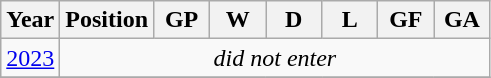<table class="wikitable" style="text-align: center;">
<tr>
<th>Year</th>
<th>Position</th>
<th width=30>GP</th>
<th width=30>W</th>
<th width=30>D</th>
<th width=30>L</th>
<th width=30>GF</th>
<th width=30>GA</th>
</tr>
<tr>
<td> <a href='#'>2023</a></td>
<td colspan=7><em>did not enter</em></td>
</tr>
<tr>
</tr>
</table>
